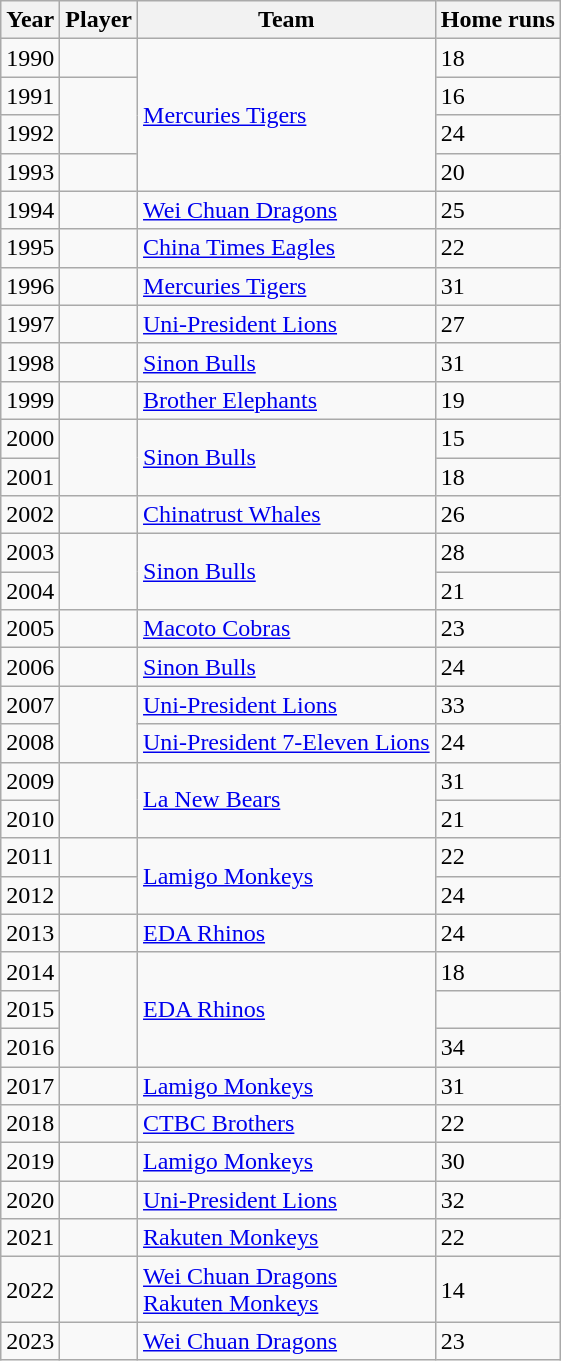<table class="wikitable">
<tr>
<th>Year</th>
<th>Player</th>
<th>Team</th>
<th>Home runs</th>
</tr>
<tr>
<td>1990</td>
<td></td>
<td rowspan="4"><a href='#'>Mercuries Tigers</a></td>
<td>18</td>
</tr>
<tr>
<td>1991</td>
<td rowspan="2"></td>
<td>16</td>
</tr>
<tr>
<td>1992</td>
<td>24</td>
</tr>
<tr>
<td>1993</td>
<td></td>
<td>20</td>
</tr>
<tr>
<td>1994</td>
<td></td>
<td><a href='#'>Wei Chuan Dragons</a></td>
<td>25</td>
</tr>
<tr>
<td>1995</td>
<td></td>
<td><a href='#'>China Times Eagles</a></td>
<td>22</td>
</tr>
<tr>
<td>1996</td>
<td></td>
<td><a href='#'>Mercuries Tigers</a></td>
<td>31</td>
</tr>
<tr>
<td>1997</td>
<td></td>
<td><a href='#'>Uni-President Lions</a></td>
<td>27</td>
</tr>
<tr>
<td>1998</td>
<td></td>
<td><a href='#'>Sinon Bulls</a></td>
<td>31</td>
</tr>
<tr>
<td>1999</td>
<td></td>
<td><a href='#'>Brother Elephants</a></td>
<td>19</td>
</tr>
<tr>
<td>2000</td>
<td rowspan="2"></td>
<td rowspan="2"><a href='#'>Sinon Bulls</a></td>
<td>15</td>
</tr>
<tr>
<td>2001</td>
<td>18</td>
</tr>
<tr>
<td>2002</td>
<td></td>
<td><a href='#'>Chinatrust Whales</a></td>
<td>26</td>
</tr>
<tr>
<td>2003</td>
<td rowspan="2"></td>
<td rowspan="2"><a href='#'>Sinon Bulls</a></td>
<td>28</td>
</tr>
<tr>
<td>2004</td>
<td>21</td>
</tr>
<tr>
<td>2005</td>
<td></td>
<td><a href='#'>Macoto Cobras</a></td>
<td>23</td>
</tr>
<tr>
<td>2006</td>
<td></td>
<td><a href='#'>Sinon Bulls</a></td>
<td>24</td>
</tr>
<tr>
<td>2007</td>
<td rowspan="2"></td>
<td><a href='#'>Uni-President Lions</a></td>
<td>33</td>
</tr>
<tr>
<td>2008</td>
<td><a href='#'>Uni-President 7-Eleven Lions</a></td>
<td>24</td>
</tr>
<tr>
<td>2009</td>
<td rowspan="2"></td>
<td rowspan="2"><a href='#'>La New Bears</a></td>
<td>31</td>
</tr>
<tr>
<td>2010</td>
<td>21</td>
</tr>
<tr>
<td>2011</td>
<td></td>
<td rowspan="2"><a href='#'>Lamigo Monkeys</a></td>
<td>22</td>
</tr>
<tr>
<td>2012</td>
<td></td>
<td>24</td>
</tr>
<tr>
<td>2013</td>
<td></td>
<td><a href='#'>EDA Rhinos</a></td>
<td>24</td>
</tr>
<tr>
<td>2014</td>
<td rowspan="3"></td>
<td rowspan="3"><a href='#'>EDA Rhinos</a></td>
<td>18</td>
</tr>
<tr>
<td>2015</td>
<td></td>
</tr>
<tr>
<td>2016</td>
<td>34</td>
</tr>
<tr>
<td>2017</td>
<td></td>
<td><a href='#'>Lamigo Monkeys</a></td>
<td>31</td>
</tr>
<tr>
<td>2018</td>
<td></td>
<td><a href='#'>CTBC Brothers</a></td>
<td>22</td>
</tr>
<tr>
<td>2019</td>
<td></td>
<td><a href='#'>Lamigo Monkeys</a></td>
<td>30</td>
</tr>
<tr>
<td>2020</td>
<td></td>
<td><a href='#'>Uni-President Lions</a></td>
<td>32</td>
</tr>
<tr>
<td>2021</td>
<td></td>
<td><a href='#'>Rakuten Monkeys </a></td>
<td>22</td>
</tr>
<tr>
<td>2022</td>
<td> <br> </td>
<td><a href='#'>Wei Chuan Dragons </a> <br> <a href='#'>Rakuten Monkeys </a></td>
<td>14</td>
</tr>
<tr>
<td>2023</td>
<td></td>
<td><a href='#'>Wei Chuan Dragons </a></td>
<td>23</td>
</tr>
</table>
